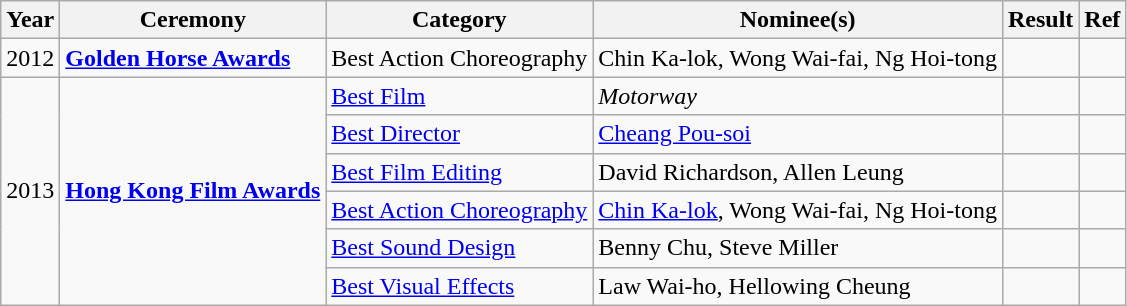<table class="wikitable">
<tr>
<th>Year</th>
<th>Ceremony</th>
<th>Category</th>
<th>Nominee(s)</th>
<th>Result</th>
<th>Ref</th>
</tr>
<tr>
<td>2012</td>
<td><strong><a href='#'>Golden Horse Awards</a></strong></td>
<td>Best Action Choreography</td>
<td>Chin Ka-lok, Wong Wai-fai, Ng Hoi-tong</td>
<td></td>
<td></td>
</tr>
<tr>
<td rowspan="6">2013</td>
<td rowspan="6"><strong><a href='#'>Hong Kong Film Awards</a></strong></td>
<td><a href='#'>Best Film</a></td>
<td><em>Motorway</em></td>
<td></td>
<td></td>
</tr>
<tr>
<td><a href='#'>Best Director</a></td>
<td><a href='#'>Cheang Pou-soi</a></td>
<td></td>
<td></td>
</tr>
<tr>
<td><a href='#'>Best Film Editing</a></td>
<td>David Richardson, Allen Leung</td>
<td></td>
<td></td>
</tr>
<tr>
<td><a href='#'>Best Action Choreography</a></td>
<td><a href='#'>Chin Ka-lok</a>, Wong Wai-fai, Ng Hoi-tong</td>
<td></td>
<td></td>
</tr>
<tr>
<td><a href='#'>Best Sound Design</a></td>
<td>Benny Chu, Steve Miller</td>
<td></td>
<td></td>
</tr>
<tr>
<td><a href='#'>Best Visual Effects</a></td>
<td>Law Wai-ho, Hellowing Cheung</td>
<td></td>
<td></td>
</tr>
</table>
